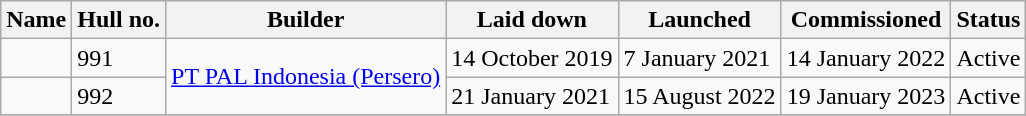<table class="sortable wikitable">
<tr>
<th>Name</th>
<th>Hull no.</th>
<th>Builder</th>
<th>Laid down</th>
<th>Launched</th>
<th>Commissioned</th>
<th>Status</th>
</tr>
<tr>
<td></td>
<td>991</td>
<td rowspan="2"><a href='#'>PT PAL Indonesia (Persero)</a></td>
<td>14 October 2019</td>
<td>7 January 2021</td>
<td>14 January 2022</td>
<td>Active</td>
</tr>
<tr>
<td></td>
<td>992</td>
<td>21 January 2021</td>
<td>15 August 2022</td>
<td>19 January 2023</td>
<td>Active</td>
</tr>
<tr>
</tr>
</table>
